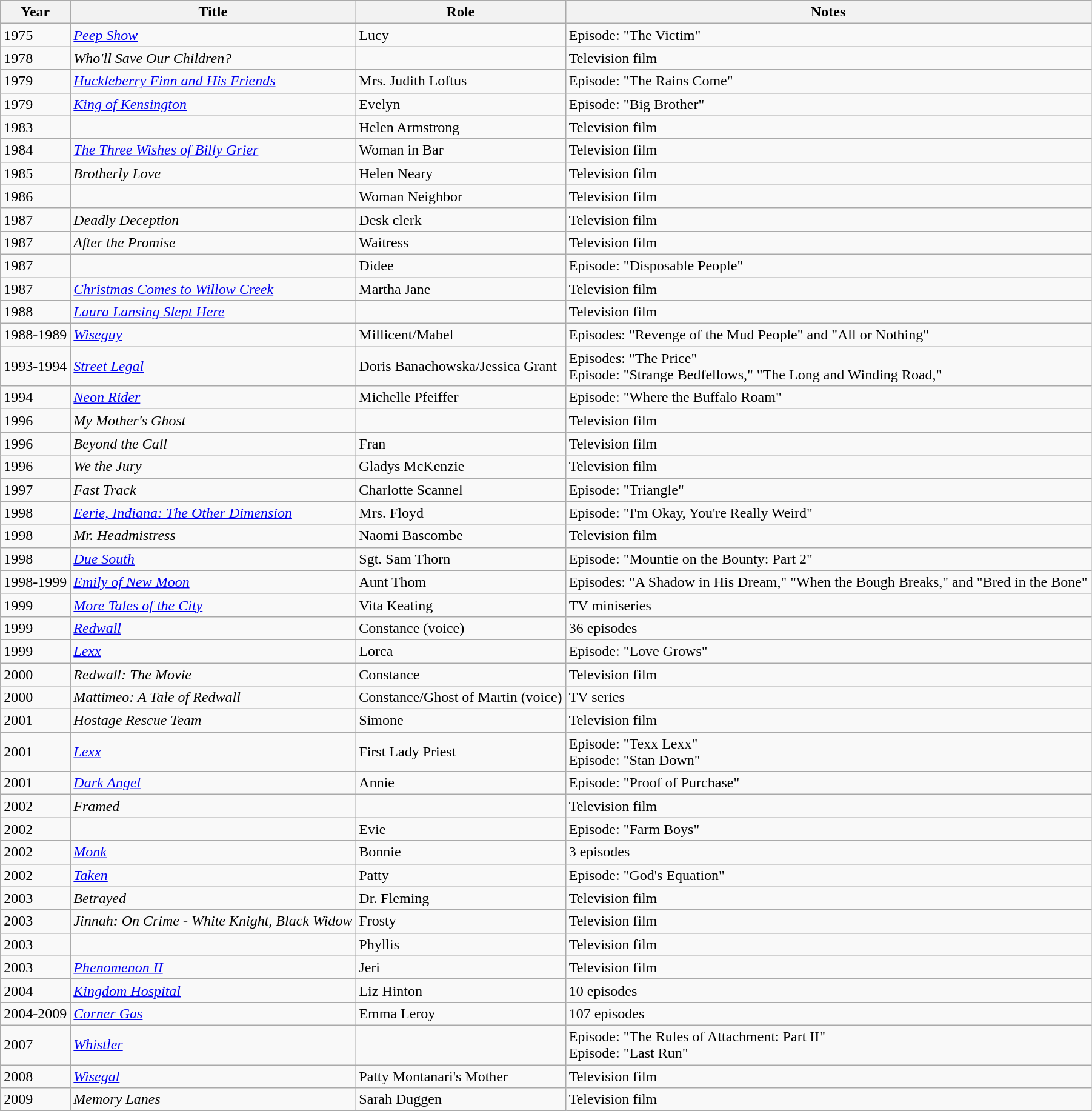<table class="wikitable sortable">
<tr>
<th>Year</th>
<th>Title</th>
<th>Role</th>
<th class="unsortable">Notes</th>
</tr>
<tr>
<td>1975</td>
<td><em><a href='#'>Peep Show</a></em></td>
<td>Lucy</td>
<td>Episode: "The Victim"</td>
</tr>
<tr>
<td>1978</td>
<td><em>Who'll Save Our Children?</em></td>
<td></td>
<td>Television film</td>
</tr>
<tr>
<td>1979</td>
<td><em><a href='#'>Huckleberry Finn and His Friends</a></em></td>
<td>Mrs. Judith Loftus</td>
<td>Episode: "The Rains Come"</td>
</tr>
<tr>
<td>1979</td>
<td><em><a href='#'>King of Kensington</a></em></td>
<td>Evelyn</td>
<td>Episode: "Big Brother"</td>
</tr>
<tr>
<td>1983</td>
<td><em></em></td>
<td>Helen Armstrong</td>
<td>Television film</td>
</tr>
<tr>
<td>1984</td>
<td data-sort-value="Three Wishes of Billy Grier, The"><em><a href='#'>The Three Wishes of Billy Grier</a></em></td>
<td>Woman in Bar</td>
<td>Television film</td>
</tr>
<tr>
<td>1985</td>
<td><em>Brotherly Love</em></td>
<td>Helen Neary</td>
<td>Television film</td>
</tr>
<tr>
<td>1986</td>
<td><em></em></td>
<td>Woman Neighbor</td>
<td>Television film</td>
</tr>
<tr>
<td>1987</td>
<td><em>Deadly Deception</em></td>
<td>Desk clerk</td>
<td>Television film</td>
</tr>
<tr>
<td>1987</td>
<td><em>After the Promise</em></td>
<td>Waitress</td>
<td>Television film</td>
</tr>
<tr>
<td>1987</td>
<td><em></em></td>
<td>Didee</td>
<td>Episode: "Disposable People"</td>
</tr>
<tr>
<td>1987</td>
<td><em><a href='#'>Christmas Comes to Willow Creek</a></em></td>
<td>Martha Jane</td>
<td>Television film</td>
</tr>
<tr>
<td>1988</td>
<td><em><a href='#'>Laura Lansing Slept Here</a></em></td>
<td></td>
<td>Television film</td>
</tr>
<tr>
<td>1988-1989</td>
<td><em><a href='#'>Wiseguy</a></em></td>
<td>Millicent/Mabel</td>
<td>Episodes: "Revenge of the Mud People" and "All or Nothing"</td>
</tr>
<tr>
<td>1993-1994</td>
<td><em><a href='#'>Street Legal</a></em></td>
<td>Doris Banachowska/Jessica Grant</td>
<td>Episodes: "The Price"<br>Episode: "Strange Bedfellows," "The Long and Winding Road,"</td>
</tr>
<tr>
<td>1994</td>
<td><em><a href='#'>Neon Rider</a></em></td>
<td>Michelle Pfeiffer</td>
<td>Episode: "Where the Buffalo Roam"</td>
</tr>
<tr>
<td>1996</td>
<td><em>My Mother's Ghost</em></td>
<td></td>
<td>Television film</td>
</tr>
<tr>
<td>1996</td>
<td><em>Beyond the Call</em></td>
<td>Fran</td>
<td>Television film</td>
</tr>
<tr>
<td>1996</td>
<td><em>We the Jury</em></td>
<td>Gladys McKenzie</td>
<td>Television film</td>
</tr>
<tr>
<td>1997</td>
<td><em>Fast Track</em></td>
<td>Charlotte Scannel</td>
<td>Episode: "Triangle"</td>
</tr>
<tr>
<td>1998</td>
<td><em><a href='#'>Eerie, Indiana: The Other Dimension</a></em></td>
<td>Mrs. Floyd</td>
<td>Episode: "I'm Okay, You're Really Weird"</td>
</tr>
<tr>
<td>1998</td>
<td><em>Mr. Headmistress</em></td>
<td>Naomi Bascombe</td>
<td>Television film</td>
</tr>
<tr>
<td>1998</td>
<td><em><a href='#'>Due South</a></em></td>
<td>Sgt. Sam Thorn</td>
<td>Episode: "Mountie on the Bounty: Part 2"</td>
</tr>
<tr>
<td>1998-1999</td>
<td><em><a href='#'>Emily of New Moon</a></em></td>
<td>Aunt Thom</td>
<td>Episodes: "A Shadow in His Dream," "When the Bough Breaks," and "Bred in the Bone"</td>
</tr>
<tr>
<td>1999</td>
<td><em><a href='#'>More Tales of the City</a></em></td>
<td>Vita Keating</td>
<td>TV miniseries</td>
</tr>
<tr>
<td>1999</td>
<td><em><a href='#'>Redwall</a></em></td>
<td>Constance (voice)</td>
<td>36 episodes</td>
</tr>
<tr>
<td>1999</td>
<td><em><a href='#'>Lexx</a></em></td>
<td>Lorca</td>
<td>Episode: "Love Grows"</td>
</tr>
<tr>
<td>2000</td>
<td><em>Redwall: The Movie</em></td>
<td>Constance</td>
<td>Television film</td>
</tr>
<tr>
<td>2000</td>
<td><em>Mattimeo: A Tale of Redwall</em></td>
<td>Constance/Ghost of Martin (voice)</td>
<td>TV series</td>
</tr>
<tr>
<td>2001</td>
<td><em>Hostage Rescue Team</em></td>
<td>Simone</td>
<td>Television film</td>
</tr>
<tr>
<td>2001</td>
<td><em><a href='#'>Lexx</a></em></td>
<td>First Lady Priest</td>
<td>Episode: "Texx Lexx"<br>Episode: "Stan Down"</td>
</tr>
<tr>
<td>2001</td>
<td><em><a href='#'>Dark Angel</a></em></td>
<td>Annie</td>
<td>Episode: "Proof of Purchase"</td>
</tr>
<tr>
<td>2002</td>
<td><em>Framed</em></td>
<td></td>
<td>Television film</td>
</tr>
<tr>
<td>2002</td>
<td><em></em></td>
<td>Evie</td>
<td>Episode: "Farm Boys"</td>
</tr>
<tr>
<td>2002</td>
<td><em><a href='#'>Monk</a></em></td>
<td>Bonnie</td>
<td>3 episodes</td>
</tr>
<tr>
<td>2002</td>
<td><em><a href='#'>Taken</a></em></td>
<td>Patty</td>
<td>Episode: "God's Equation"</td>
</tr>
<tr>
<td>2003</td>
<td><em>Betrayed</em></td>
<td>Dr. Fleming</td>
<td>Television film</td>
</tr>
<tr>
<td>2003</td>
<td><em>Jinnah: On Crime - White Knight, Black Widow</em></td>
<td>Frosty</td>
<td>Television film</td>
</tr>
<tr>
<td>2003</td>
<td><em></em></td>
<td>Phyllis</td>
<td>Television film</td>
</tr>
<tr>
<td>2003</td>
<td><em><a href='#'>Phenomenon II</a></em></td>
<td>Jeri</td>
<td>Television film</td>
</tr>
<tr>
<td>2004</td>
<td><em><a href='#'>Kingdom Hospital</a></em></td>
<td>Liz Hinton</td>
<td>10 episodes</td>
</tr>
<tr>
<td>2004-2009</td>
<td><em><a href='#'>Corner Gas</a></em></td>
<td>Emma Leroy</td>
<td>107 episodes</td>
</tr>
<tr>
<td>2007</td>
<td><em><a href='#'>Whistler</a></em></td>
<td></td>
<td>Episode: "The Rules of Attachment: Part II"<br>Episode: "Last Run"</td>
</tr>
<tr>
<td>2008</td>
<td><em><a href='#'>Wisegal</a></em></td>
<td>Patty Montanari's Mother</td>
<td>Television film</td>
</tr>
<tr>
<td>2009</td>
<td><em>Memory Lanes</em></td>
<td>Sarah Duggen</td>
<td>Television film</td>
</tr>
</table>
